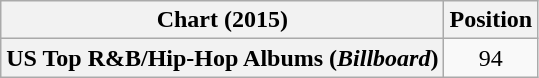<table class="wikitable plainrowheaders" style="text-align:center">
<tr>
<th scope="col">Chart (2015)</th>
<th scope="col">Position</th>
</tr>
<tr>
<th scope="row">US Top R&B/Hip-Hop Albums (<em>Billboard</em>)</th>
<td>94</td>
</tr>
</table>
